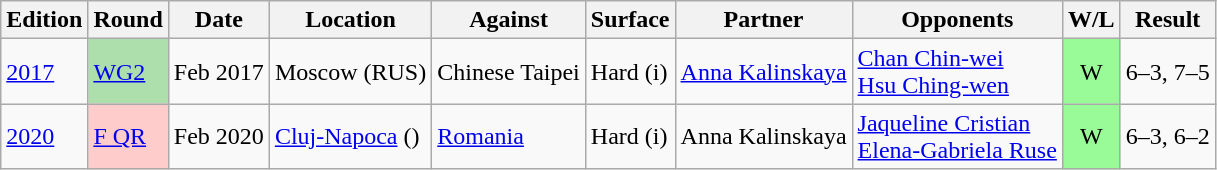<table class="wikitable">
<tr>
<th>Edition</th>
<th>Round</th>
<th>Date</th>
<th>Location</th>
<th>Against</th>
<th>Surface</th>
<th>Partner</th>
<th>Opponents</th>
<th>W/L</th>
<th>Result</th>
</tr>
<tr>
<td><a href='#'>2017</a></td>
<td bgcolor=addfad><a href='#'>WG2</a></td>
<td>Feb 2017</td>
<td>Moscow (RUS)</td>
<td> Chinese Taipei</td>
<td>Hard (i)</td>
<td><a href='#'>Anna Kalinskaya</a></td>
<td><a href='#'>Chan Chin-wei</a> <br> <a href='#'>Hsu Ching-wen</a></td>
<td align="center" bgcolor="98FB98">W</td>
<td>6–3, 7–5</td>
</tr>
<tr>
<td><a href='#'>2020</a></td>
<td bgcolor=ffcccc><a href='#'>F QR</a></td>
<td>Feb 2020</td>
<td><a href='#'>Cluj-Napoca</a> ()</td>
<td> <a href='#'>Romania</a></td>
<td>Hard (i)</td>
<td>Anna Kalinskaya</td>
<td><a href='#'>Jaqueline Cristian</a> <br> <a href='#'>Elena-Gabriela Ruse</a></td>
<td align="center" bgcolor="98FB98">W</td>
<td>6–3, 6–2</td>
</tr>
</table>
